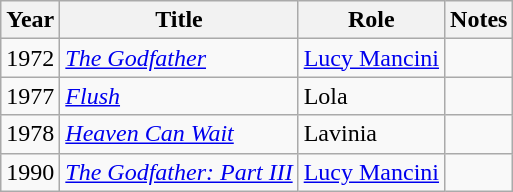<table class="wikitable">
<tr>
<th>Year</th>
<th>Title</th>
<th>Role</th>
<th>Notes</th>
</tr>
<tr>
<td>1972</td>
<td><em><a href='#'>The Godfather</a></em></td>
<td><a href='#'>Lucy Mancini</a></td>
<td></td>
</tr>
<tr>
<td>1977</td>
<td><em><a href='#'>Flush</a></em></td>
<td>Lola</td>
<td></td>
</tr>
<tr>
<td>1978</td>
<td><em><a href='#'>Heaven Can Wait</a></em></td>
<td>Lavinia</td>
<td></td>
</tr>
<tr>
<td>1990</td>
<td><em><a href='#'>The Godfather: Part III</a></em></td>
<td><a href='#'>Lucy Mancini</a></td>
<td></td>
</tr>
</table>
